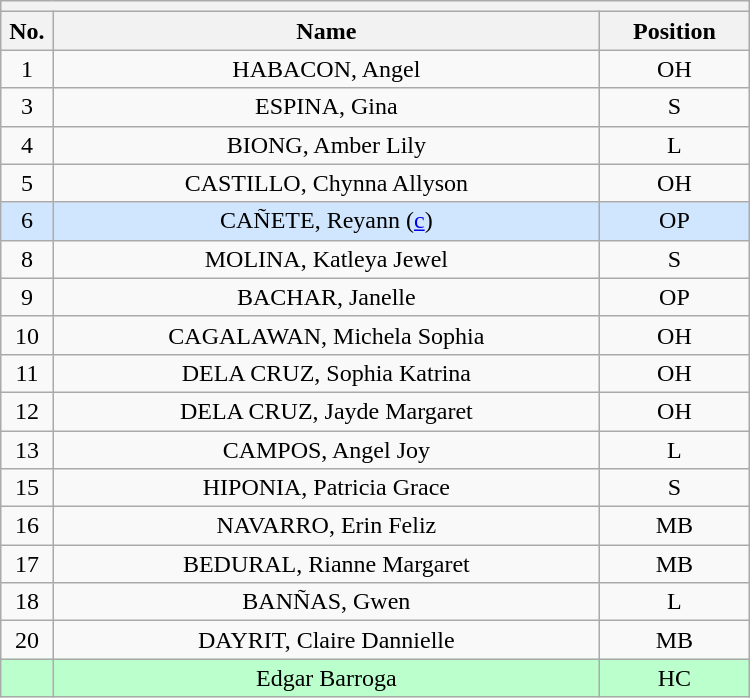<table class="wikitable mw-collapsible mw-collapsed" style="text-align:center; width:500px; border:none">
<tr>
<th style="text-align:left" colspan="3"></th>
</tr>
<tr>
<th style="width:7%">No.</th>
<th>Name</th>
<th style="width:20%">Position</th>
</tr>
<tr>
<td>1</td>
<td>HABACON, Angel</td>
<td>OH</td>
</tr>
<tr>
<td>3</td>
<td>ESPINA, Gina</td>
<td>S</td>
</tr>
<tr>
<td>4</td>
<td>BIONG, Amber Lily</td>
<td>L</td>
</tr>
<tr>
<td>5</td>
<td>CASTILLO, Chynna Allyson</td>
<td>OH</td>
</tr>
<tr bgcolor=#D0E6FF>
<td>6</td>
<td>CAÑETE, Reyann  (<a href='#'>c</a>)</td>
<td>OP</td>
</tr>
<tr>
<td>8</td>
<td>MOLINA, Katleya Jewel</td>
<td>S</td>
</tr>
<tr>
<td>9</td>
<td>BACHAR, Janelle</td>
<td>OP</td>
</tr>
<tr>
<td>10</td>
<td>CAGALAWAN, Michela Sophia</td>
<td>OH</td>
</tr>
<tr>
<td>11</td>
<td>DELA CRUZ, Sophia Katrina</td>
<td>OH</td>
</tr>
<tr>
<td>12</td>
<td>DELA CRUZ, Jayde Margaret</td>
<td>OH</td>
</tr>
<tr>
<td>13</td>
<td>CAMPOS, Angel Joy</td>
<td>L</td>
</tr>
<tr>
<td>15</td>
<td>HIPONIA, Patricia Grace</td>
<td>S</td>
</tr>
<tr>
<td>16</td>
<td>NAVARRO, Erin Feliz</td>
<td>MB</td>
</tr>
<tr>
<td>17</td>
<td>BEDURAL, Rianne Margaret</td>
<td>MB</td>
</tr>
<tr>
<td>18</td>
<td>BANÑAS, Gwen</td>
<td>L</td>
</tr>
<tr>
<td>20</td>
<td>DAYRIT, Claire Dannielle</td>
<td>MB</td>
</tr>
<tr bgcolor=#BBFFCC>
<td></td>
<td>Edgar Barroga</td>
<td>HC</td>
</tr>
</table>
